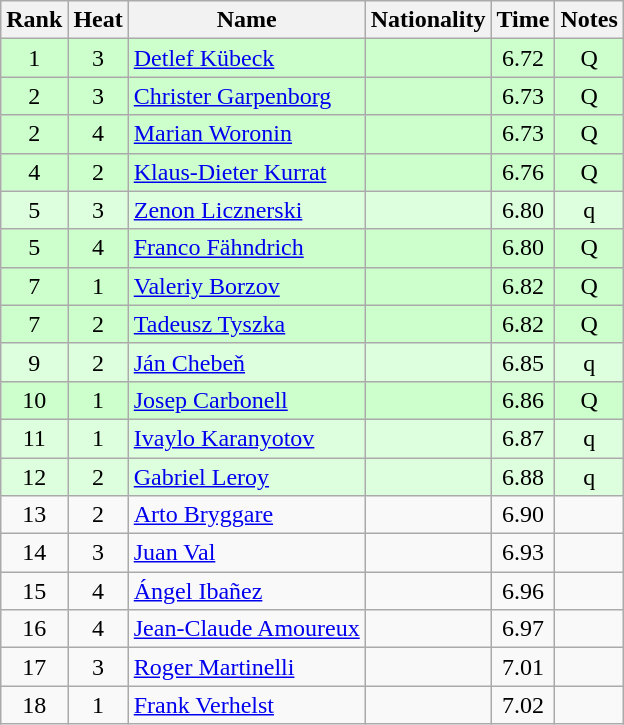<table class="wikitable sortable" style="text-align:center">
<tr>
<th>Rank</th>
<th>Heat</th>
<th>Name</th>
<th>Nationality</th>
<th>Time</th>
<th>Notes</th>
</tr>
<tr bgcolor=ccffcc>
<td>1</td>
<td>3</td>
<td align="left"><a href='#'>Detlef Kübeck</a></td>
<td align=left></td>
<td>6.72</td>
<td>Q</td>
</tr>
<tr bgcolor=ccffcc>
<td>2</td>
<td>3</td>
<td align="left"><a href='#'>Christer Garpenborg</a></td>
<td align=left></td>
<td>6.73</td>
<td>Q</td>
</tr>
<tr bgcolor=ccffcc>
<td>2</td>
<td>4</td>
<td align="left"><a href='#'>Marian Woronin</a></td>
<td align=left></td>
<td>6.73</td>
<td>Q</td>
</tr>
<tr bgcolor=ccffcc>
<td>4</td>
<td>2</td>
<td align="left"><a href='#'>Klaus-Dieter Kurrat</a></td>
<td align=left></td>
<td>6.76</td>
<td>Q</td>
</tr>
<tr bgcolor=ddffdd>
<td>5</td>
<td>3</td>
<td align="left"><a href='#'>Zenon Licznerski</a></td>
<td align=left></td>
<td>6.80</td>
<td>q</td>
</tr>
<tr bgcolor=ccffcc>
<td>5</td>
<td>4</td>
<td align="left"><a href='#'>Franco Fähndrich</a></td>
<td align=left></td>
<td>6.80</td>
<td>Q</td>
</tr>
<tr bgcolor=ccffcc>
<td>7</td>
<td>1</td>
<td align="left"><a href='#'>Valeriy Borzov</a></td>
<td align=left></td>
<td>6.82</td>
<td>Q</td>
</tr>
<tr bgcolor=ccffcc>
<td>7</td>
<td>2</td>
<td align="left"><a href='#'>Tadeusz Tyszka</a></td>
<td align=left></td>
<td>6.82</td>
<td>Q</td>
</tr>
<tr bgcolor=ddffdd>
<td>9</td>
<td>2</td>
<td align="left"><a href='#'>Ján Chebeň</a></td>
<td align=left></td>
<td>6.85</td>
<td>q</td>
</tr>
<tr bgcolor=ccffcc>
<td>10</td>
<td>1</td>
<td align="left"><a href='#'>Josep Carbonell</a></td>
<td align=left></td>
<td>6.86</td>
<td>Q</td>
</tr>
<tr bgcolor=ddffdd>
<td>11</td>
<td>1</td>
<td align="left"><a href='#'>Ivaylo Karanyotov</a></td>
<td align=left></td>
<td>6.87</td>
<td>q</td>
</tr>
<tr bgcolor=ddffdd>
<td>12</td>
<td>2</td>
<td align="left"><a href='#'>Gabriel Leroy</a></td>
<td align=left></td>
<td>6.88</td>
<td>q</td>
</tr>
<tr>
<td>13</td>
<td>2</td>
<td align="left"><a href='#'>Arto Bryggare</a></td>
<td align=left></td>
<td>6.90</td>
<td></td>
</tr>
<tr>
<td>14</td>
<td>3</td>
<td align="left"><a href='#'>Juan Val</a></td>
<td align=left></td>
<td>6.93</td>
<td></td>
</tr>
<tr>
<td>15</td>
<td>4</td>
<td align="left"><a href='#'>Ángel Ibañez</a></td>
<td align=left></td>
<td>6.96</td>
<td></td>
</tr>
<tr>
<td>16</td>
<td>4</td>
<td align="left"><a href='#'>Jean-Claude Amoureux</a></td>
<td align=left></td>
<td>6.97</td>
<td></td>
</tr>
<tr>
<td>17</td>
<td>3</td>
<td align="left"><a href='#'>Roger Martinelli</a></td>
<td align=left></td>
<td>7.01</td>
<td></td>
</tr>
<tr>
<td>18</td>
<td>1</td>
<td align="left"><a href='#'>Frank Verhelst</a></td>
<td align=left></td>
<td>7.02</td>
<td></td>
</tr>
</table>
